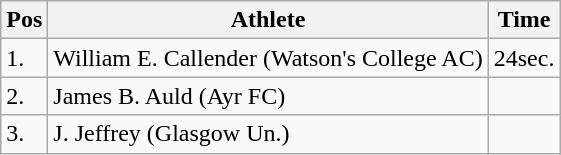<table class="wikitable">
<tr>
<th>Pos</th>
<th>Athlete</th>
<th>Time</th>
</tr>
<tr>
<td>1.</td>
<td>William E. Callender (Watson's College AC)</td>
<td>24sec.</td>
</tr>
<tr>
<td>2.</td>
<td>James B. Auld (Ayr FC)</td>
<td></td>
</tr>
<tr>
<td>3.</td>
<td>J. Jeffrey (Glasgow Un.)</td>
<td></td>
</tr>
</table>
